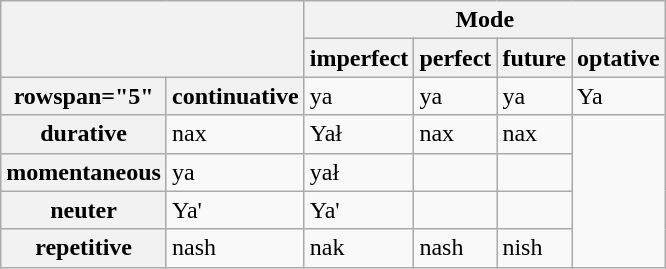<table class="wikitable">
<tr>
<th rowspan="2" colspan="2"></th>
<th colspan="4">Mode</th>
</tr>
<tr>
<th>imperfect</th>
<th>perfect</th>
<th>future</th>
<th>optative</th>
</tr>
<tr>
<th>rowspan="5" </th>
<th>continuative</th>
<td>ya</td>
<td>ya</td>
<td>ya</td>
<td>Ya</td>
</tr>
<tr>
<th>durative</th>
<td>nax</td>
<td>Yał</td>
<td>nax</td>
<td>nax</td>
</tr>
<tr>
<th>momentaneous</th>
<td>ya</td>
<td>yał</td>
<td></td>
<td></td>
</tr>
<tr>
<th>neuter</th>
<td>Ya'</td>
<td>Ya'</td>
<td></td>
<td></td>
</tr>
<tr>
<th>repetitive</th>
<td>nash</td>
<td>nak</td>
<td>nash</td>
<td>nish</td>
</tr>
</table>
